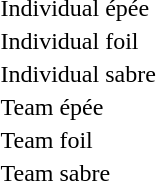<table>
<tr>
<td>Individual épée</td>
<td></td>
<td></td>
<td><br></td>
</tr>
<tr>
<td>Individual foil</td>
<td></td>
<td></td>
<td><br></td>
</tr>
<tr>
<td>Individual sabre</td>
<td></td>
<td></td>
<td><br></td>
</tr>
<tr>
<td>Team épée</td>
<td></td>
<td></td>
<td></td>
</tr>
<tr>
<td>Team foil</td>
<td></td>
<td></td>
<td></td>
</tr>
<tr>
<td>Team sabre</td>
<td></td>
<td></td>
<td></td>
</tr>
</table>
